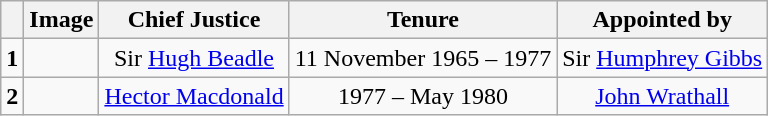<table class="wikitable" style="text-align:center">
<tr>
<th></th>
<th>Image</th>
<th>Chief Justice</th>
<th>Tenure</th>
<th>Appointed by</th>
</tr>
<tr>
<td><strong>1</strong></td>
<td></td>
<td>Sir <a href='#'>Hugh Beadle</a><br></td>
<td>11 November 1965 – 1977</td>
<td>Sir <a href='#'>Humphrey Gibbs</a></td>
</tr>
<tr>
<td><strong>2</strong></td>
<td></td>
<td><a href='#'>Hector Macdonald</a></td>
<td>1977 – May 1980</td>
<td><a href='#'>John Wrathall</a></td>
</tr>
</table>
